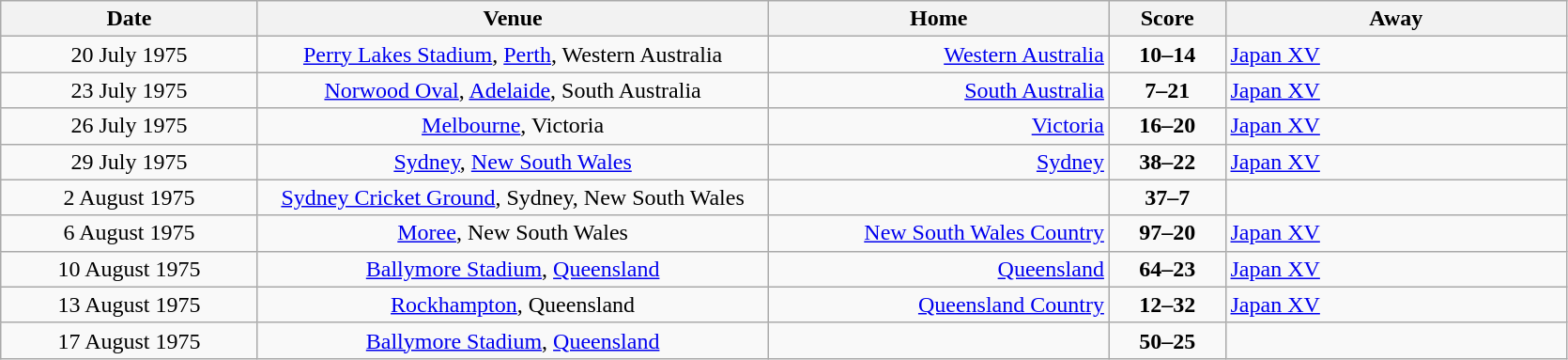<table class="wikitable" style="text-align:center;">
<tr>
<th style="width:175px">Date</th>
<th scope="col" style="width: 355px;">Venue</th>
<th style="width:235px">Home</th>
<th style="width:75px">Score</th>
<th style="width:235px">Away</th>
</tr>
<tr>
<td>20 July 1975</td>
<td><a href='#'>Perry Lakes Stadium</a>, <a href='#'>Perth</a>, Western Australia</td>
<td align=right><a href='#'>Western Australia</a> </td>
<td><strong>10–14</strong></td>
<td align=left><a href='#'>Japan XV</a></td>
</tr>
<tr>
<td>23 July 1975</td>
<td><a href='#'>Norwood Oval</a>, <a href='#'>Adelaide</a>, South Australia</td>
<td align=right><a href='#'>South Australia</a> </td>
<td><strong>7–21</strong></td>
<td align=left><a href='#'>Japan XV</a></td>
</tr>
<tr>
<td>26 July 1975</td>
<td><a href='#'>Melbourne</a>, Victoria</td>
<td align=right><a href='#'>Victoria</a> </td>
<td><strong>16–20</strong></td>
<td align=left><a href='#'>Japan XV</a></td>
</tr>
<tr>
<td>29 July 1975</td>
<td><a href='#'>Sydney</a>, <a href='#'>New South Wales</a></td>
<td align=right><a href='#'>Sydney</a> </td>
<td><strong>38–22</strong></td>
<td align=left><a href='#'>Japan XV</a></td>
</tr>
<tr>
<td>2 August 1975</td>
<td><a href='#'>Sydney Cricket Ground</a>, Sydney, New South Wales</td>
<td align=right></td>
<td><strong>37–7</strong></td>
<td align=left></td>
</tr>
<tr>
<td>6 August 1975</td>
<td><a href='#'>Moree</a>, New South Wales</td>
<td align=right><a href='#'>New South Wales Country</a> </td>
<td><strong>97–20</strong></td>
<td align=left><a href='#'>Japan XV</a></td>
</tr>
<tr>
<td>10 August 1975</td>
<td><a href='#'>Ballymore Stadium</a>, <a href='#'>Queensland</a></td>
<td align=right><a href='#'>Queensland</a> </td>
<td><strong>64–23</strong></td>
<td align=left><a href='#'>Japan XV</a></td>
</tr>
<tr>
<td>13 August 1975</td>
<td><a href='#'>Rockhampton</a>, Queensland</td>
<td align=right><a href='#'>Queensland Country</a> </td>
<td><strong>12–32</strong></td>
<td align=left><a href='#'>Japan XV</a></td>
</tr>
<tr>
<td>17 August 1975</td>
<td><a href='#'>Ballymore Stadium</a>, <a href='#'>Queensland</a></td>
<td align=right></td>
<td><strong>50–25</strong></td>
<td align=left></td>
</tr>
</table>
